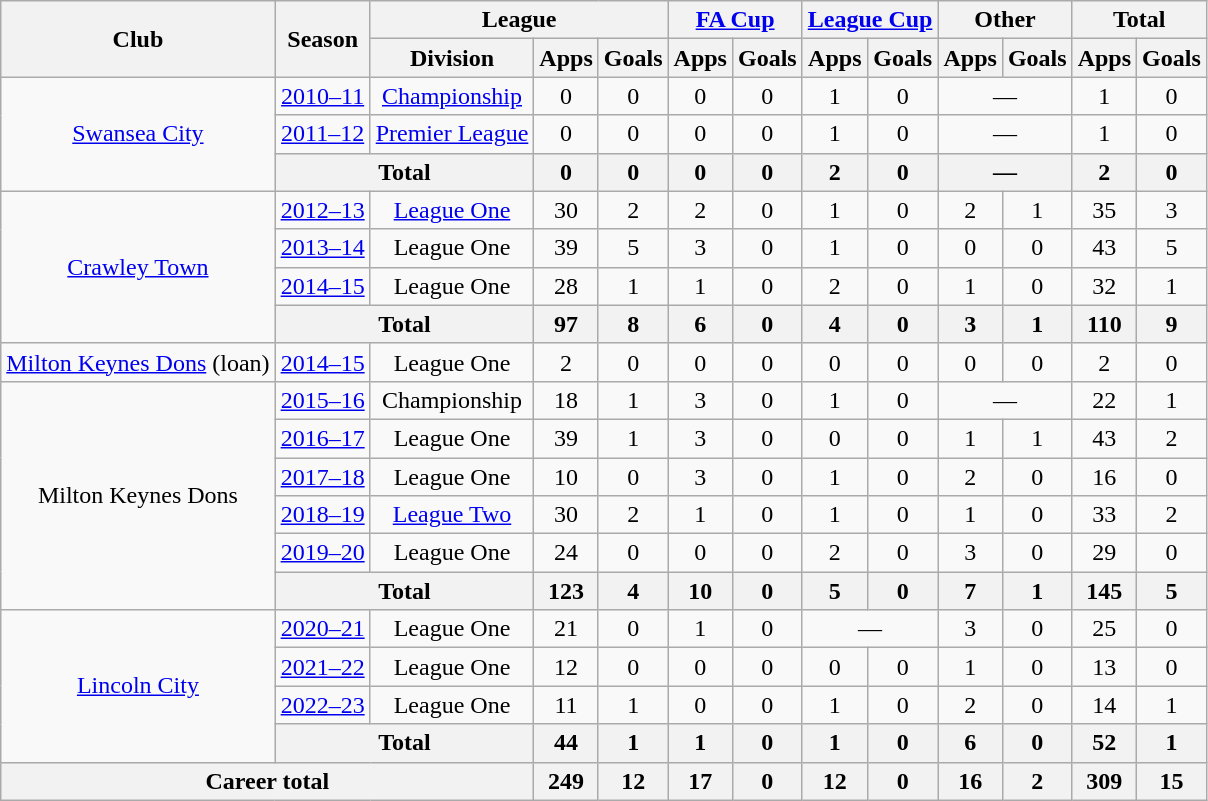<table class=wikitable style=text-align:center>
<tr>
<th rowspan=2>Club</th>
<th rowspan=2>Season</th>
<th colspan=3>League</th>
<th colspan=2><a href='#'>FA Cup</a></th>
<th colspan=2><a href='#'>League Cup</a></th>
<th colspan=2>Other</th>
<th colspan=2>Total</th>
</tr>
<tr>
<th>Division</th>
<th>Apps</th>
<th>Goals</th>
<th>Apps</th>
<th>Goals</th>
<th>Apps</th>
<th>Goals</th>
<th>Apps</th>
<th>Goals</th>
<th>Apps</th>
<th>Goals</th>
</tr>
<tr>
<td rowspan=3><a href='#'>Swansea City</a></td>
<td><a href='#'>2010–11</a></td>
<td><a href='#'>Championship</a></td>
<td>0</td>
<td>0</td>
<td>0</td>
<td>0</td>
<td>1</td>
<td>0</td>
<td colspan=2>—</td>
<td>1</td>
<td>0</td>
</tr>
<tr>
<td><a href='#'>2011–12</a></td>
<td><a href='#'>Premier League</a></td>
<td>0</td>
<td>0</td>
<td>0</td>
<td>0</td>
<td>1</td>
<td>0</td>
<td colspan=2>—</td>
<td>1</td>
<td>0</td>
</tr>
<tr>
<th colspan=2>Total</th>
<th>0</th>
<th>0</th>
<th>0</th>
<th>0</th>
<th>2</th>
<th>0</th>
<th colspan=2>—</th>
<th>2</th>
<th>0</th>
</tr>
<tr>
<td rowspan=4><a href='#'>Crawley Town</a></td>
<td><a href='#'>2012–13</a></td>
<td><a href='#'>League One</a></td>
<td>30</td>
<td>2</td>
<td>2</td>
<td>0</td>
<td>1</td>
<td>0</td>
<td>2</td>
<td>1</td>
<td>35</td>
<td>3</td>
</tr>
<tr>
<td><a href='#'>2013–14</a></td>
<td>League One</td>
<td>39</td>
<td>5</td>
<td>3</td>
<td>0</td>
<td>1</td>
<td>0</td>
<td>0</td>
<td>0</td>
<td>43</td>
<td>5</td>
</tr>
<tr>
<td><a href='#'>2014–15</a></td>
<td>League One</td>
<td>28</td>
<td>1</td>
<td>1</td>
<td>0</td>
<td>2</td>
<td>0</td>
<td>1</td>
<td>0</td>
<td>32</td>
<td>1</td>
</tr>
<tr>
<th colspan=2>Total</th>
<th>97</th>
<th>8</th>
<th>6</th>
<th>0</th>
<th>4</th>
<th>0</th>
<th>3</th>
<th>1</th>
<th>110</th>
<th>9</th>
</tr>
<tr>
<td><a href='#'>Milton Keynes Dons</a> (loan)</td>
<td><a href='#'>2014–15</a></td>
<td>League One</td>
<td>2</td>
<td>0</td>
<td>0</td>
<td>0</td>
<td>0</td>
<td>0</td>
<td>0</td>
<td>0</td>
<td>2</td>
<td>0</td>
</tr>
<tr>
<td rowspan=6>Milton Keynes Dons</td>
<td><a href='#'>2015–16</a></td>
<td>Championship</td>
<td>18</td>
<td>1</td>
<td>3</td>
<td>0</td>
<td>1</td>
<td>0</td>
<td colspan=2>—</td>
<td>22</td>
<td>1</td>
</tr>
<tr>
<td><a href='#'>2016–17</a></td>
<td>League One</td>
<td>39</td>
<td>1</td>
<td>3</td>
<td>0</td>
<td>0</td>
<td>0</td>
<td>1</td>
<td>1</td>
<td>43</td>
<td>2</td>
</tr>
<tr>
<td><a href='#'>2017–18</a></td>
<td>League One</td>
<td>10</td>
<td>0</td>
<td>3</td>
<td>0</td>
<td>1</td>
<td>0</td>
<td>2</td>
<td>0</td>
<td>16</td>
<td>0</td>
</tr>
<tr>
<td><a href='#'>2018–19</a></td>
<td><a href='#'>League Two</a></td>
<td>30</td>
<td>2</td>
<td>1</td>
<td>0</td>
<td>1</td>
<td>0</td>
<td>1</td>
<td>0</td>
<td>33</td>
<td>2</td>
</tr>
<tr>
<td><a href='#'>2019–20</a></td>
<td>League One</td>
<td>24</td>
<td>0</td>
<td>0</td>
<td>0</td>
<td>2</td>
<td>0</td>
<td>3</td>
<td>0</td>
<td>29</td>
<td>0</td>
</tr>
<tr>
<th colspan=2>Total</th>
<th>123</th>
<th>4</th>
<th>10</th>
<th>0</th>
<th>5</th>
<th>0</th>
<th>7</th>
<th>1</th>
<th>145</th>
<th>5</th>
</tr>
<tr>
<td rowspan=4><a href='#'>Lincoln City</a></td>
<td><a href='#'>2020–21</a></td>
<td>League One</td>
<td>21</td>
<td>0</td>
<td>1</td>
<td>0</td>
<td colspan=2>—</td>
<td>3</td>
<td>0</td>
<td>25</td>
<td>0</td>
</tr>
<tr>
<td><a href='#'>2021–22</a></td>
<td>League One</td>
<td>12</td>
<td>0</td>
<td>0</td>
<td>0</td>
<td>0</td>
<td>0</td>
<td>1</td>
<td>0</td>
<td>13</td>
<td>0</td>
</tr>
<tr>
<td><a href='#'>2022–23</a></td>
<td>League One</td>
<td>11</td>
<td>1</td>
<td>0</td>
<td>0</td>
<td>1</td>
<td>0</td>
<td>2</td>
<td>0</td>
<td>14</td>
<td>1</td>
</tr>
<tr>
<th colspan="2">Total</th>
<th>44</th>
<th>1</th>
<th>1</th>
<th>0</th>
<th>1</th>
<th>0</th>
<th>6</th>
<th>0</th>
<th>52</th>
<th>1</th>
</tr>
<tr>
<th colspan=3>Career total</th>
<th>249</th>
<th>12</th>
<th>17</th>
<th>0</th>
<th>12</th>
<th>0</th>
<th>16</th>
<th>2</th>
<th>309</th>
<th>15</th>
</tr>
</table>
